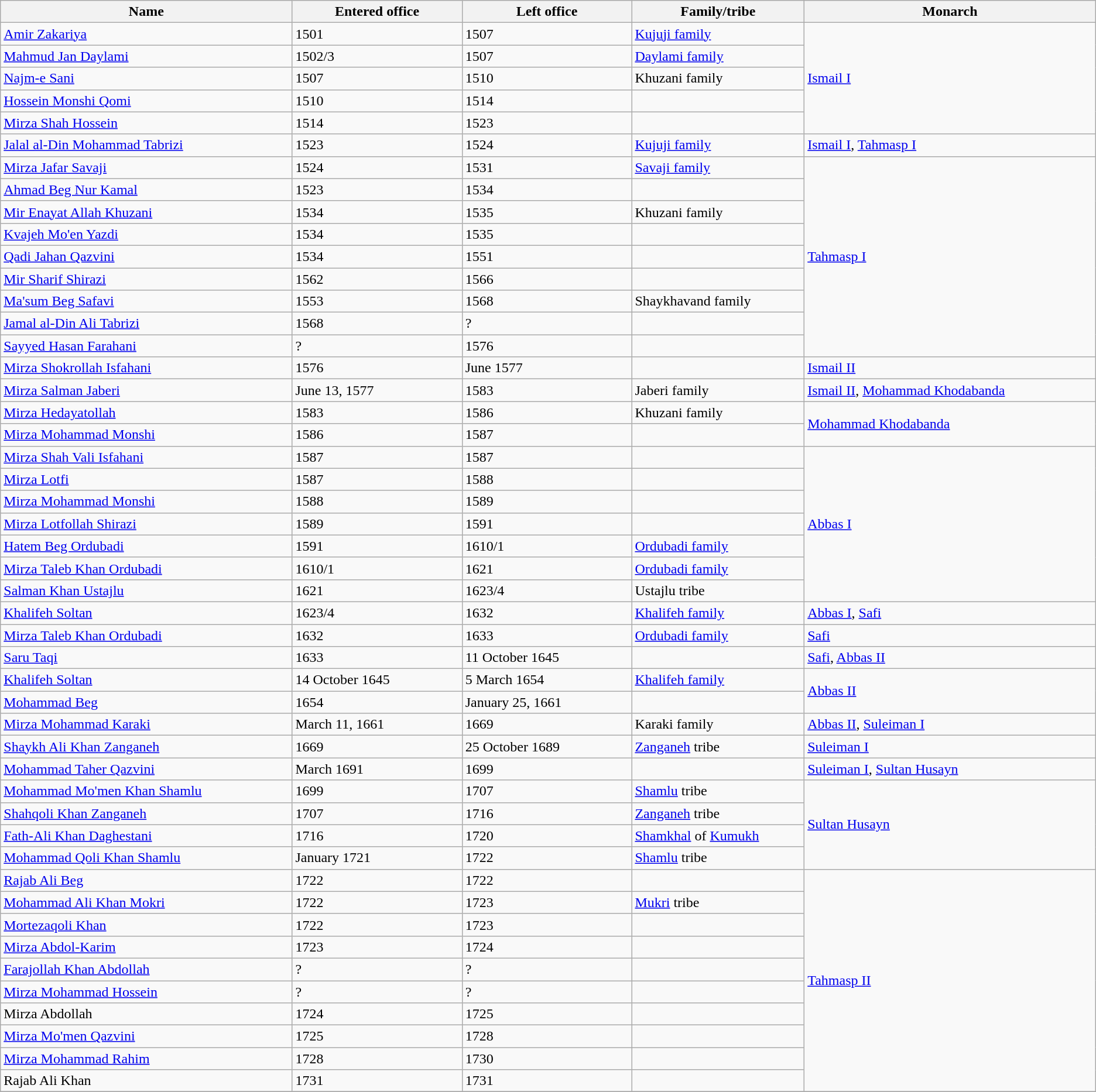<table class="wikitable sortable">
<tr>
<th scope="col" width="350px" data-sort-type="text">Name</th>
<th scope="col" width="200px" data-sort-type="text">Entered office</th>
<th scope="col" width="200px" data-sort-type="text">Left office</th>
<th scope="col" width="200px" data-sort-type="text">Family/tribe</th>
<th scope="col" width="350px" data-sort-type="text">Monarch</th>
</tr>
<tr>
<td><a href='#'>Amir Zakariya</a></td>
<td>1501</td>
<td>1507</td>
<td><a href='#'>Kujuji family</a></td>
<td rowspan=5><a href='#'>Ismail I</a></td>
</tr>
<tr>
<td><a href='#'>Mahmud Jan Daylami</a></td>
<td>1502/3</td>
<td>1507</td>
<td><a href='#'>Daylami family</a></td>
</tr>
<tr>
<td><a href='#'>Najm-e Sani</a></td>
<td>1507</td>
<td>1510</td>
<td>Khuzani family</td>
</tr>
<tr>
<td><a href='#'>Hossein Monshi Qomi</a></td>
<td>1510</td>
<td>1514</td>
<td></td>
</tr>
<tr>
<td><a href='#'>Mirza Shah Hossein</a></td>
<td>1514</td>
<td>1523</td>
<td></td>
</tr>
<tr>
<td><a href='#'>Jalal al-Din Mohammad Tabrizi</a></td>
<td>1523</td>
<td>1524</td>
<td><a href='#'>Kujuji family</a></td>
<td><a href='#'>Ismail I</a>, <a href='#'>Tahmasp I</a></td>
</tr>
<tr>
<td><a href='#'>Mirza Jafar Savaji</a></td>
<td>1524</td>
<td>1531</td>
<td><a href='#'>Savaji family</a></td>
<td rowspan=9><a href='#'>Tahmasp I</a></td>
</tr>
<tr>
<td><a href='#'>Ahmad Beg Nur Kamal</a></td>
<td>1523</td>
<td>1534</td>
<td></td>
</tr>
<tr>
<td><a href='#'>Mir Enayat Allah Khuzani</a></td>
<td>1534</td>
<td>1535</td>
<td>Khuzani family</td>
</tr>
<tr>
<td><a href='#'>Kvajeh Mo'en Yazdi</a></td>
<td>1534</td>
<td>1535</td>
<td></td>
</tr>
<tr>
<td><a href='#'>Qadi Jahan Qazvini</a></td>
<td>1534</td>
<td>1551</td>
<td></td>
</tr>
<tr>
<td><a href='#'>Mir Sharif Shirazi</a></td>
<td>1562</td>
<td>1566</td>
<td></td>
</tr>
<tr>
<td><a href='#'>Ma'sum Beg Safavi</a></td>
<td>1553</td>
<td>1568</td>
<td>Shaykhavand family</td>
</tr>
<tr>
<td><a href='#'>Jamal al-Din Ali Tabrizi</a></td>
<td>1568</td>
<td>?</td>
<td></td>
</tr>
<tr>
<td><a href='#'>Sayyed Hasan Farahani</a></td>
<td>?</td>
<td>1576</td>
<td></td>
</tr>
<tr>
<td><a href='#'>Mirza Shokrollah Isfahani</a></td>
<td>1576</td>
<td>June 1577</td>
<td></td>
<td><a href='#'>Ismail II</a></td>
</tr>
<tr>
<td><a href='#'>Mirza Salman Jaberi</a></td>
<td>June 13, 1577</td>
<td>1583</td>
<td>Jaberi family</td>
<td><a href='#'>Ismail II</a>, <a href='#'>Mohammad Khodabanda</a></td>
</tr>
<tr>
<td><a href='#'>Mirza Hedayatollah</a></td>
<td>1583</td>
<td>1586</td>
<td>Khuzani family</td>
<td rowspan=2><a href='#'>Mohammad Khodabanda</a></td>
</tr>
<tr>
<td><a href='#'>Mirza Mohammad Monshi</a></td>
<td>1586</td>
<td>1587</td>
<td></td>
</tr>
<tr>
<td><a href='#'>Mirza Shah Vali Isfahani</a></td>
<td>1587</td>
<td>1587</td>
<td></td>
<td rowspan=7><a href='#'>Abbas I</a></td>
</tr>
<tr>
<td><a href='#'>Mirza Lotfi</a></td>
<td>1587</td>
<td>1588</td>
<td></td>
</tr>
<tr>
<td><a href='#'>Mirza Mohammad Monshi</a></td>
<td>1588</td>
<td>1589</td>
<td></td>
</tr>
<tr>
<td><a href='#'>Mirza Lotfollah Shirazi</a></td>
<td>1589</td>
<td>1591</td>
<td></td>
</tr>
<tr>
<td><a href='#'>Hatem Beg Ordubadi</a></td>
<td>1591</td>
<td>1610/1</td>
<td><a href='#'>Ordubadi family</a></td>
</tr>
<tr>
<td><a href='#'>Mirza Taleb Khan Ordubadi</a></td>
<td>1610/1</td>
<td>1621</td>
<td><a href='#'>Ordubadi family</a></td>
</tr>
<tr>
<td><a href='#'>Salman Khan Ustajlu</a></td>
<td>1621</td>
<td>1623/4</td>
<td>Ustajlu tribe</td>
</tr>
<tr>
<td><a href='#'>Khalifeh Soltan</a></td>
<td>1623/4</td>
<td>1632</td>
<td><a href='#'>Khalifeh family</a></td>
<td><a href='#'>Abbas I</a>, <a href='#'>Safi</a></td>
</tr>
<tr>
<td><a href='#'>Mirza Taleb Khan Ordubadi</a></td>
<td>1632</td>
<td>1633</td>
<td><a href='#'>Ordubadi family</a></td>
<td><a href='#'>Safi</a></td>
</tr>
<tr>
<td><a href='#'>Saru Taqi</a></td>
<td>1633</td>
<td>11 October 1645</td>
<td></td>
<td><a href='#'>Safi</a>, <a href='#'>Abbas II</a></td>
</tr>
<tr>
<td><a href='#'>Khalifeh Soltan</a></td>
<td>14 October 1645</td>
<td>5 March 1654</td>
<td><a href='#'>Khalifeh family</a></td>
<td rowspan=2><a href='#'>Abbas II</a></td>
</tr>
<tr>
<td><a href='#'>Mohammad Beg</a></td>
<td>1654</td>
<td>January 25, 1661</td>
<td></td>
</tr>
<tr>
<td><a href='#'>Mirza Mohammad Karaki</a></td>
<td>March 11, 1661</td>
<td>1669</td>
<td>Karaki family</td>
<td><a href='#'>Abbas II</a>, <a href='#'>Suleiman I</a></td>
</tr>
<tr>
<td><a href='#'>Shaykh Ali Khan Zanganeh</a></td>
<td>1669</td>
<td>25 October 1689</td>
<td><a href='#'>Zanganeh</a> tribe</td>
<td><a href='#'>Suleiman I</a></td>
</tr>
<tr>
<td><a href='#'>Mohammad Taher Qazvini</a></td>
<td>March 1691</td>
<td>1699</td>
<td></td>
<td><a href='#'>Suleiman I</a>, <a href='#'>Sultan Husayn</a></td>
</tr>
<tr>
<td><a href='#'>Mohammad Mo'men Khan Shamlu</a></td>
<td>1699</td>
<td>1707</td>
<td><a href='#'>Shamlu</a> tribe</td>
<td rowspan=4><a href='#'>Sultan Husayn</a></td>
</tr>
<tr>
<td><a href='#'>Shahqoli Khan Zanganeh</a></td>
<td>1707</td>
<td>1716</td>
<td><a href='#'>Zanganeh</a> tribe</td>
</tr>
<tr>
<td><a href='#'>Fath-Ali Khan Daghestani</a></td>
<td>1716</td>
<td>1720</td>
<td><a href='#'>Shamkhal</a> of <a href='#'>Kumukh</a></td>
</tr>
<tr>
<td><a href='#'>Mohammad Qoli Khan Shamlu</a></td>
<td>January 1721</td>
<td>1722</td>
<td><a href='#'>Shamlu</a> tribe</td>
</tr>
<tr>
<td><a href='#'>Rajab Ali Beg</a></td>
<td>1722</td>
<td>1722</td>
<td></td>
<td rowspan=10><a href='#'>Tahmasp II</a></td>
</tr>
<tr>
<td><a href='#'>Mohammad Ali Khan Mokri</a></td>
<td>1722</td>
<td>1723</td>
<td><a href='#'>Mukri</a> tribe</td>
</tr>
<tr>
<td><a href='#'>Mortezaqoli Khan</a></td>
<td>1722</td>
<td>1723</td>
<td></td>
</tr>
<tr>
<td><a href='#'>Mirza Abdol-Karim</a></td>
<td>1723</td>
<td>1724</td>
<td></td>
</tr>
<tr>
<td><a href='#'>Farajollah Khan Abdollah</a></td>
<td>?</td>
<td>?</td>
<td></td>
</tr>
<tr>
<td><a href='#'>Mirza Mohammad Hossein</a></td>
<td>?</td>
<td>?</td>
<td></td>
</tr>
<tr>
<td>Mirza Abdollah</td>
<td>1724</td>
<td>1725</td>
<td></td>
</tr>
<tr>
<td><a href='#'>Mirza Mo'men Qazvini</a></td>
<td>1725</td>
<td>1728</td>
<td></td>
</tr>
<tr>
<td><a href='#'>Mirza Mohammad Rahim</a></td>
<td>1728</td>
<td>1730</td>
<td></td>
</tr>
<tr>
<td>Rajab Ali Khan</td>
<td>1731</td>
<td>1731</td>
<td></td>
</tr>
<tr>
</tr>
</table>
